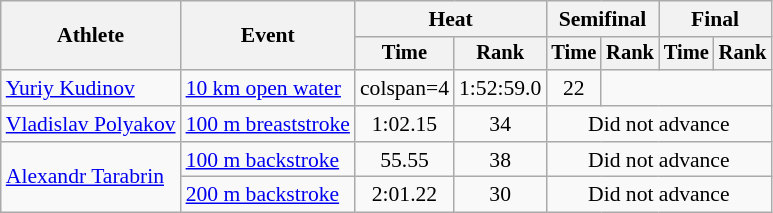<table class=wikitable style="font-size:90%">
<tr>
<th rowspan="2">Athlete</th>
<th rowspan="2">Event</th>
<th colspan="2">Heat</th>
<th colspan="2">Semifinal</th>
<th colspan="2">Final</th>
</tr>
<tr style="font-size:95%">
<th>Time</th>
<th>Rank</th>
<th>Time</th>
<th>Rank</th>
<th>Time</th>
<th>Rank</th>
</tr>
<tr align=center>
<td align=left><a href='#'>Yuriy Kudinov</a></td>
<td align=left><a href='#'>10 km open water</a></td>
<td>colspan=4 </td>
<td>1:52:59.0</td>
<td>22</td>
</tr>
<tr align=center>
<td align=left><a href='#'>Vladislav Polyakov</a></td>
<td align=left><a href='#'>100 m breaststroke</a></td>
<td>1:02.15</td>
<td>34</td>
<td colspan=4>Did not advance</td>
</tr>
<tr align=center>
<td align=left rowspan=2><a href='#'>Alexandr Tarabrin</a></td>
<td align=left><a href='#'>100 m backstroke</a></td>
<td>55.55</td>
<td>38</td>
<td colspan=4>Did not advance</td>
</tr>
<tr align=center>
<td align=left><a href='#'>200 m backstroke</a></td>
<td>2:01.22</td>
<td>30</td>
<td colspan=4>Did not advance</td>
</tr>
</table>
